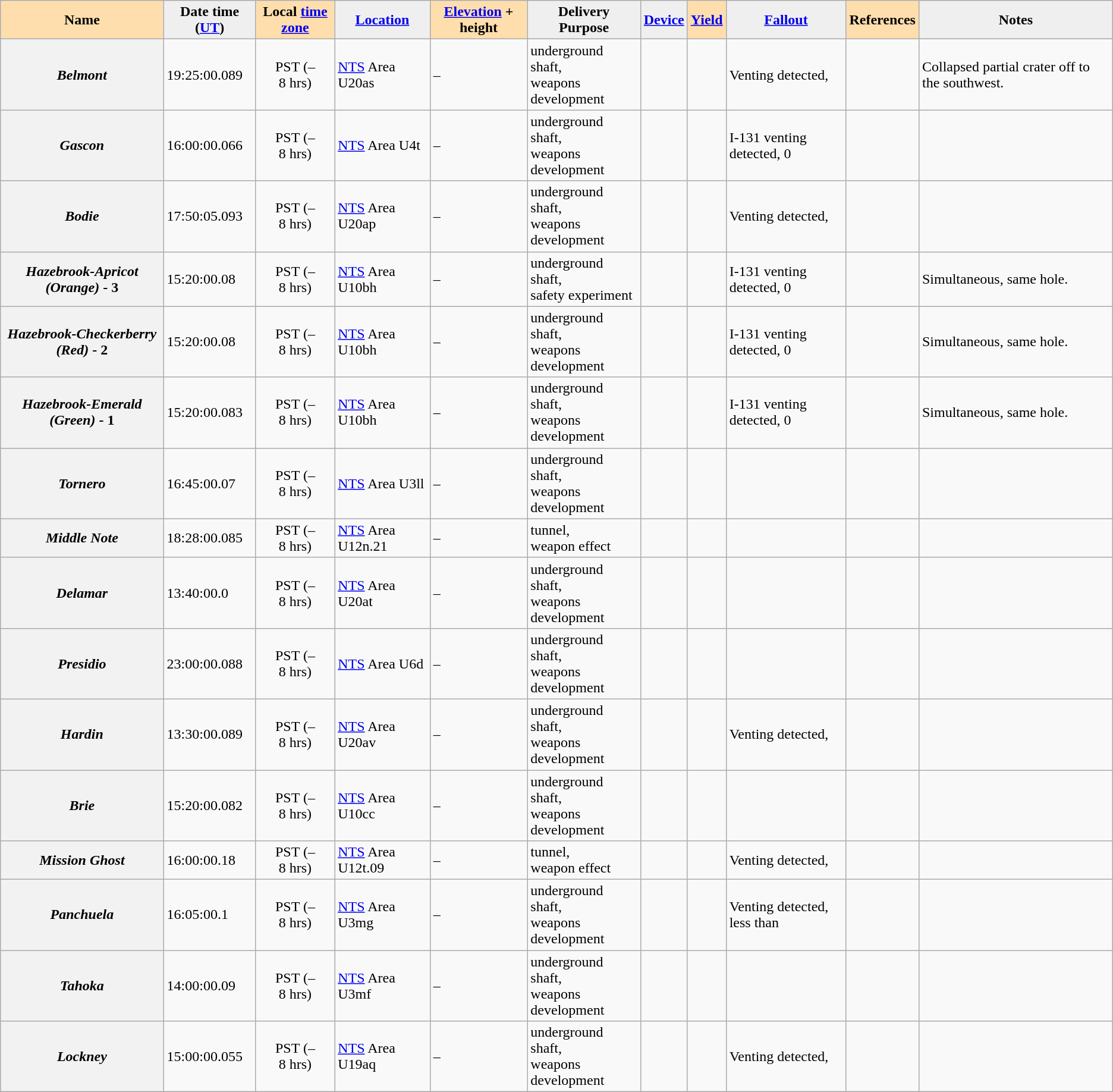<table class="wikitable sortable">
<tr>
<th style="background:#ffdead;">Name </th>
<th style="background:#efefef;">Date time (<a href='#'>UT</a>)</th>
<th style="background:#ffdead;">Local <a href='#'>time zone</a></th>
<th style="background:#efefef;"><a href='#'>Location</a></th>
<th style="background:#ffdead;"><a href='#'>Elevation</a> + height </th>
<th style="background:#efefef;">Delivery <br>Purpose </th>
<th style="background:#efefef;"><a href='#'>Device</a></th>
<th style="background:#ffdead;"><a href='#'>Yield</a></th>
<th style="background:#efefef;" class="unsortable"><a href='#'>Fallout</a></th>
<th style="background:#ffdead;" class="unsortable">References</th>
<th style="background:#efefef;" class="unsortable">Notes</th>
</tr>
<tr>
<th><em>Belmont</em></th>
<td> 19:25:00.089</td>
<td style="text-align:center;">PST (–8 hrs)<br></td>
<td><a href='#'>NTS</a> Area U20as </td>
<td> – </td>
<td>underground shaft,<br>weapons development</td>
<td></td>
<td style="text-align:center;"></td>
<td>Venting detected, </td>
<td></td>
<td>Collapsed partial crater off to the southwest.</td>
</tr>
<tr>
<th><em>Gascon</em></th>
<td> 16:00:00.066</td>
<td style="text-align:center;">PST (–8 hrs)<br></td>
<td><a href='#'>NTS</a> Area U4t </td>
<td> – </td>
<td>underground shaft,<br>weapons development</td>
<td></td>
<td style="text-align:center;"></td>
<td>I-131 venting detected, 0</td>
<td></td>
<td></td>
</tr>
<tr>
<th><em>Bodie</em></th>
<td> 17:50:05.093</td>
<td style="text-align:center;">PST (–8 hrs)<br></td>
<td><a href='#'>NTS</a> Area U20ap </td>
<td> – </td>
<td>underground shaft,<br>weapons development</td>
<td></td>
<td style="text-align:center;"></td>
<td>Venting detected, </td>
<td></td>
<td></td>
</tr>
<tr>
<th><em>Hazebrook-Apricot (Orange)</em> - 3</th>
<td> 15:20:00.08</td>
<td style="text-align:center;">PST (–8 hrs)<br></td>
<td><a href='#'>NTS</a> Area U10bh </td>
<td> – </td>
<td>underground shaft,<br>safety experiment</td>
<td></td>
<td style="text-align:center;"></td>
<td>I-131 venting detected, 0</td>
<td></td>
<td>Simultaneous, same hole.</td>
</tr>
<tr>
<th><em>Hazebrook-Checkerberry (Red)</em> - 2</th>
<td> 15:20:00.08</td>
<td style="text-align:center;">PST (–8 hrs)<br></td>
<td><a href='#'>NTS</a> Area U10bh </td>
<td> – </td>
<td>underground shaft,<br>weapons development</td>
<td></td>
<td style="text-align:center;"></td>
<td>I-131 venting detected, 0</td>
<td></td>
<td>Simultaneous, same hole.</td>
</tr>
<tr>
<th><em>Hazebrook-Emerald (Green)</em> - 1</th>
<td> 15:20:00.083</td>
<td style="text-align:center;">PST (–8 hrs)<br></td>
<td><a href='#'>NTS</a> Area U10bh </td>
<td> – </td>
<td>underground shaft,<br>weapons development</td>
<td></td>
<td style="text-align:center;"></td>
<td>I-131 venting detected, 0</td>
<td></td>
<td>Simultaneous, same hole.</td>
</tr>
<tr>
<th><em>Tornero</em></th>
<td> 16:45:00.07</td>
<td style="text-align:center;">PST (–8 hrs)<br></td>
<td><a href='#'>NTS</a> Area U3ll </td>
<td> – </td>
<td>underground shaft,<br>weapons development</td>
<td></td>
<td style="text-align:center;"></td>
<td></td>
<td></td>
<td></td>
</tr>
<tr>
<th><em>Middle Note</em></th>
<td> 18:28:00.085</td>
<td style="text-align:center;">PST (–8 hrs)<br></td>
<td><a href='#'>NTS</a> Area U12n.21 </td>
<td> – </td>
<td>tunnel,<br>weapon effect</td>
<td></td>
<td style="text-align:center;"></td>
<td></td>
<td></td>
<td></td>
</tr>
<tr>
<th><em>Delamar</em></th>
<td> 13:40:00.0</td>
<td style="text-align:center;">PST (–8 hrs)<br></td>
<td><a href='#'>NTS</a> Area U20at </td>
<td> – </td>
<td>underground shaft,<br>weapons development</td>
<td></td>
<td style="text-align:center;"></td>
<td></td>
<td></td>
<td></td>
</tr>
<tr>
<th><em>Presidio</em></th>
<td> 23:00:00.088</td>
<td style="text-align:center;">PST (–8 hrs)<br></td>
<td><a href='#'>NTS</a> Area U6d </td>
<td> – </td>
<td>underground shaft,<br>weapons development</td>
<td></td>
<td style="text-align:center;"></td>
<td></td>
<td></td>
<td></td>
</tr>
<tr>
<th><em>Hardin</em></th>
<td> 13:30:00.089</td>
<td style="text-align:center;">PST (–8 hrs)<br></td>
<td><a href='#'>NTS</a> Area U20av </td>
<td> – </td>
<td>underground shaft,<br>weapons development</td>
<td></td>
<td style="text-align:center;"></td>
<td>Venting detected, </td>
<td></td>
<td></td>
</tr>
<tr>
<th><em>Brie</em></th>
<td> 15:20:00.082</td>
<td style="text-align:center;">PST (–8 hrs)<br></td>
<td><a href='#'>NTS</a> Area U10cc </td>
<td> – </td>
<td>underground shaft,<br>weapons development</td>
<td></td>
<td style="text-align:center;"></td>
<td></td>
<td></td>
<td></td>
</tr>
<tr>
<th><em>Mission Ghost</em></th>
<td> 16:00:00.18</td>
<td style="text-align:center;">PST (–8 hrs)<br></td>
<td><a href='#'>NTS</a> Area U12t.09 </td>
<td> – </td>
<td>tunnel,<br>weapon effect</td>
<td></td>
<td style="text-align:center;"></td>
<td>Venting detected, </td>
<td></td>
<td></td>
</tr>
<tr>
<th><em>Panchuela</em></th>
<td> 16:05:00.1</td>
<td style="text-align:center;">PST (–8 hrs)<br></td>
<td><a href='#'>NTS</a> Area U3mg </td>
<td> – </td>
<td>underground shaft,<br>weapons development</td>
<td></td>
<td style="text-align:center;"></td>
<td>Venting detected, less than </td>
<td></td>
<td></td>
</tr>
<tr>
<th><em>Tahoka</em></th>
<td> 14:00:00.09</td>
<td style="text-align:center;">PST (–8 hrs)<br></td>
<td><a href='#'>NTS</a> Area U3mf </td>
<td> – </td>
<td>underground shaft,<br>weapons development</td>
<td></td>
<td style="text-align:center;"></td>
<td></td>
<td></td>
<td></td>
</tr>
<tr>
<th><em>Lockney</em></th>
<td> 15:00:00.055</td>
<td style="text-align:center;">PST (–8 hrs)<br></td>
<td><a href='#'>NTS</a> Area U19aq </td>
<td> – </td>
<td>underground shaft,<br>weapons development</td>
<td></td>
<td style="text-align:center;"></td>
<td>Venting detected, </td>
<td></td>
<td></td>
</tr>
</table>
